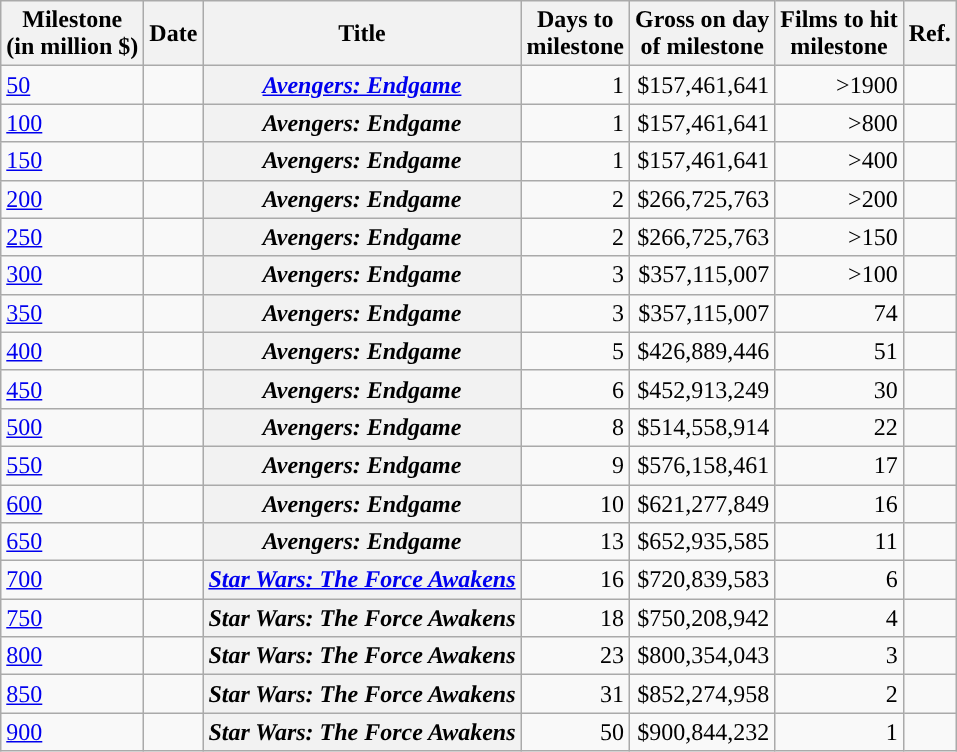<table class="wikitable">
<tr>
<th scope="col">Milestone <br>(in million $)</th>
<th scope="col">Date</th>
<th scope="col">Title</th>
<th scope="col">Days to <br>milestone</th>
<th scope="col">Gross on day <br>of milestone</th>
<th scope="col">Films to hit<br> milestone</th>
<th scope="col" class="unsortable">Ref.</th>
</tr>
<tr>
<td><a href='#'>50</a></td>
<td></td>
<th scope="row"><em><a href='#'>Avengers: Endgame</a></em></th>
<td style="text-align:right;">1</td>
<td style="text-align:right;">$157,461,641</td>
<td style="text-align:right;">>1900</td>
<td style="text-align:center;"></td>
</tr>
<tr>
<td><a href='#'>100</a></td>
<td></td>
<th scope="row"><em>Avengers: Endgame</em></th>
<td style="text-align:right;">1</td>
<td style="text-align:right;">$157,461,641</td>
<td style="text-align:right;">>800</td>
<td style="text-align:center;"></td>
</tr>
<tr>
<td><a href='#'>150</a></td>
<td></td>
<th scope="row"><em>Avengers: Endgame</em></th>
<td style="text-align:right;">1</td>
<td style="text-align:right;">$157,461,641</td>
<td style="text-align:right;">>400</td>
<td style="text-align:center;"></td>
</tr>
<tr>
<td><a href='#'>200</a></td>
<td></td>
<th scope="row"><em>Avengers: Endgame</em></th>
<td style="text-align:right;">2</td>
<td style="text-align:right;">$266,725,763</td>
<td style="text-align:right;">>200</td>
<td style="text-align:center;"></td>
</tr>
<tr>
<td><a href='#'>250</a></td>
<td></td>
<th scope="row"><em>Avengers: Endgame</em></th>
<td style="text-align:right;">2</td>
<td style="text-align:right;">$266,725,763</td>
<td style="text-align:right;">>150</td>
<td style="text-align:center;"></td>
</tr>
<tr>
<td><a href='#'>300</a></td>
<td></td>
<th scope="row"><em>Avengers: Endgame</em></th>
<td style="text-align:right;">3</td>
<td style="text-align:right;">$357,115,007</td>
<td style="text-align:right;">>100</td>
<td style="text-align:center;"></td>
</tr>
<tr>
<td><a href='#'>350</a></td>
<td></td>
<th scope="row"><em>Avengers: Endgame</em></th>
<td style="text-align:right;">3</td>
<td style="text-align:right;">$357,115,007</td>
<td style="text-align:right;">74</td>
<td style="text-align:center;"></td>
</tr>
<tr>
<td><a href='#'>400</a></td>
<td></td>
<th scope="row"><em>Avengers: Endgame</em></th>
<td style="text-align:right;">5</td>
<td style="text-align:right;">$426,889,446</td>
<td style="text-align:right;">51</td>
<td style="text-align:center;"></td>
</tr>
<tr>
<td><a href='#'>450</a></td>
<td></td>
<th scope="row"><em>Avengers: Endgame</em></th>
<td style="text-align:right;">6</td>
<td style="text-align:right;">$452,913,249</td>
<td style="text-align:right;">30</td>
<td style="text-align:center;"></td>
</tr>
<tr>
<td><a href='#'>500</a></td>
<td></td>
<th scope="row"><em>Avengers: Endgame</em></th>
<td style="text-align:right;">8</td>
<td style="text-align:right;">$514,558,914</td>
<td style="text-align:right;">22</td>
<td style="text-align:center;"></td>
</tr>
<tr>
<td><a href='#'>550</a></td>
<td></td>
<th scope="row"><em>Avengers: Endgame</em></th>
<td style="text-align:right;">9</td>
<td style="text-align:right;">$576,158,461</td>
<td style="text-align:right;">17</td>
<td style="text-align:center;"></td>
</tr>
<tr>
<td><a href='#'>600</a></td>
<td></td>
<th scope="row"><em>Avengers: Endgame</em></th>
<td style="text-align:right;">10</td>
<td style="text-align:right;">$621,277,849</td>
<td style="text-align:right;">16</td>
<td style="text-align:center;"></td>
</tr>
<tr>
<td><a href='#'>650</a></td>
<td></td>
<th scope="row"><em>Avengers: Endgame</em></th>
<td style="text-align:right;">13</td>
<td style="text-align:right;">$652,935,585</td>
<td style="text-align:right;">11</td>
<td style="text-align:center;"></td>
</tr>
<tr>
<td><a href='#'>700</a></td>
<td></td>
<th scope="row"><em><a href='#'>Star Wars: The Force Awakens</a></em></th>
<td style="text-align:right;">16</td>
<td style="text-align:right;">$720,839,583</td>
<td style="text-align:right;">6</td>
<td style="text-align:center;"></td>
</tr>
<tr>
<td><a href='#'>750</a></td>
<td></td>
<th scope="row"><em>Star Wars: The Force Awakens</em></th>
<td style="text-align:right;">18</td>
<td style="text-align:right;">$750,208,942</td>
<td style="text-align:right;">4</td>
<td style="text-align:center;"></td>
</tr>
<tr>
<td><a href='#'>800</a></td>
<td></td>
<th scope="row"><em>Star Wars: The Force Awakens</em></th>
<td style="text-align:right;">23</td>
<td style="text-align:right;">$800,354,043</td>
<td style="text-align:right;">3</td>
<td style="text-align:center;"></td>
</tr>
<tr>
<td><a href='#'>850</a></td>
<td></td>
<th scope="row"><em>Star Wars: The Force Awakens</em></th>
<td style="text-align:right;">31</td>
<td style="text-align:right;">$852,274,958</td>
<td style="text-align:right;">2</td>
<td style="text-align:center;"></td>
</tr>
<tr>
<td><a href='#'>900</a></td>
<td></td>
<th scope="row"><em>Star Wars: The Force Awakens</em></th>
<td style="text-align:right;">50</td>
<td style="text-align:right;">$900,844,232</td>
<td style="text-align:right;">1</td>
<td style="text-align:center;"></td>
</tr>
</table>
